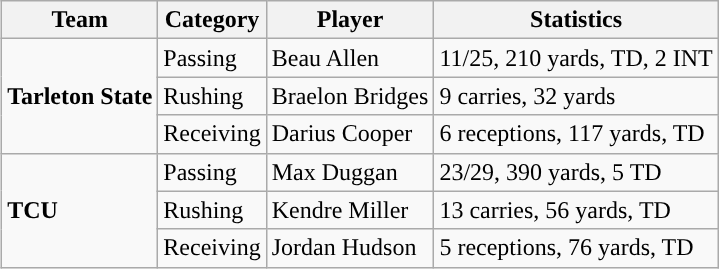<table class="wikitable" style="float: right;">
<tr>
<th>Team</th>
<th>Category</th>
<th>Player</th>
<th>Statistics</th>
</tr>
<tr>
<td rowspan=3><strong>Tarleton State</strong></td>
<td>Passing</td>
<td>Beau Allen</td>
<td>11/25, 210 yards, TD, 2 INT</td>
</tr>
<tr>
<td>Rushing</td>
<td>Braelon Bridges</td>
<td>9 carries, 32 yards</td>
</tr>
<tr>
<td>Receiving</td>
<td>Darius Cooper</td>
<td>6 receptions, 117 yards, TD</td>
</tr>
<tr>
<td rowspan=3><strong>TCU</strong></td>
<td>Passing</td>
<td>Max Duggan</td>
<td>23/29, 390 yards, 5 TD</td>
</tr>
<tr>
<td>Rushing</td>
<td>Kendre Miller</td>
<td>13 carries, 56 yards, TD</td>
</tr>
<tr>
<td>Receiving</td>
<td>Jordan Hudson</td>
<td>5 receptions, 76 yards, TD</td>
</tr>
</table>
